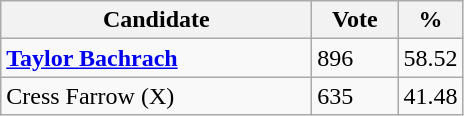<table class="wikitable">
<tr>
<th bgcolor="#DDDDFF" width="200px">Candidate</th>
<th bgcolor="#DDDDFF" width="50px">Vote</th>
<th bgcolor="#DDDDFF" width="30px">%</th>
</tr>
<tr>
<td><strong><a href='#'>Taylor Bachrach</a></strong></td>
<td>896</td>
<td>58.52</td>
</tr>
<tr>
<td>Cress Farrow (X)</td>
<td>635</td>
<td>41.48</td>
</tr>
</table>
